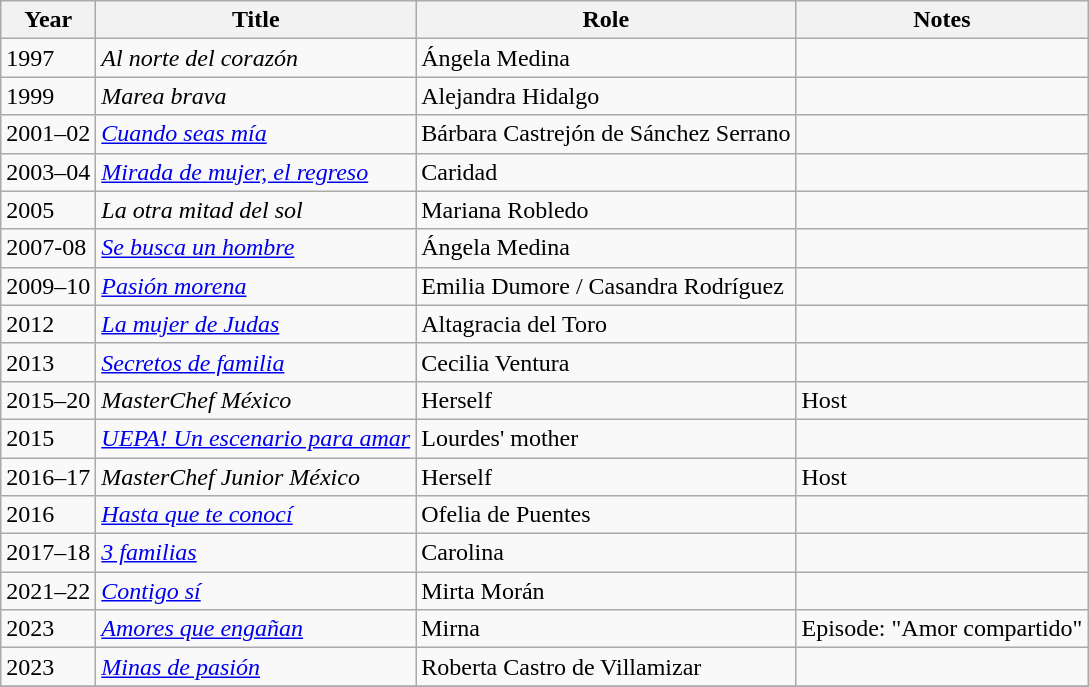<table class="wikitable sortable">
<tr>
<th>Year</th>
<th>Title</th>
<th>Role</th>
<th>Notes</th>
</tr>
<tr>
<td>1997</td>
<td><em>Al norte del corazón</em></td>
<td>Ángela Medina</td>
<td></td>
</tr>
<tr>
<td>1999</td>
<td><em>Marea brava</em></td>
<td>Alejandra Hidalgo</td>
<td></td>
</tr>
<tr>
<td>2001–02</td>
<td><em><a href='#'>Cuando seas mía</a></em></td>
<td>Bárbara Castrejón de Sánchez Serrano</td>
<td></td>
</tr>
<tr>
<td>2003–04</td>
<td><em><a href='#'>Mirada de mujer, el regreso</a></em></td>
<td>Caridad</td>
<td></td>
</tr>
<tr>
<td>2005</td>
<td><em>La otra mitad del sol</em></td>
<td>Mariana Robledo</td>
<td></td>
</tr>
<tr>
<td>2007-08</td>
<td><em><a href='#'>Se busca un hombre</a></em></td>
<td>Ángela Medina</td>
<td></td>
</tr>
<tr>
<td>2009–10</td>
<td><em><a href='#'>Pasión morena</a></em></td>
<td>Emilia Dumore / Casandra Rodríguez</td>
<td></td>
</tr>
<tr>
<td>2012</td>
<td><em><a href='#'>La mujer de Judas</a></em></td>
<td>Altagracia del Toro</td>
<td></td>
</tr>
<tr>
<td>2013</td>
<td><em><a href='#'>Secretos de familia</a></em></td>
<td>Cecilia Ventura</td>
<td></td>
</tr>
<tr>
<td>2015–20</td>
<td><em>MasterChef México</em></td>
<td>Herself</td>
<td>Host</td>
</tr>
<tr>
<td>2015</td>
<td><em><a href='#'>UEPA! Un escenario para amar</a></em></td>
<td>Lourdes' mother</td>
<td></td>
</tr>
<tr>
<td>2016–17</td>
<td><em>MasterChef Junior México</em></td>
<td>Herself</td>
<td>Host</td>
</tr>
<tr>
<td>2016</td>
<td><em><a href='#'>Hasta que te conocí</a></em></td>
<td>Ofelia de Puentes</td>
<td></td>
</tr>
<tr>
<td>2017–18</td>
<td><em><a href='#'>3 familias</a></em></td>
<td>Carolina</td>
<td></td>
</tr>
<tr>
<td>2021–22</td>
<td><em><a href='#'>Contigo sí</a></em></td>
<td>Mirta Morán</td>
<td></td>
</tr>
<tr>
<td>2023</td>
<td><em><a href='#'>Amores que engañan</a></em></td>
<td>Mirna</td>
<td>Episode: "Amor compartido"</td>
</tr>
<tr>
<td>2023</td>
<td><em><a href='#'>Minas de pasión</a></em></td>
<td>Roberta Castro de Villamizar</td>
<td></td>
</tr>
<tr>
</tr>
</table>
